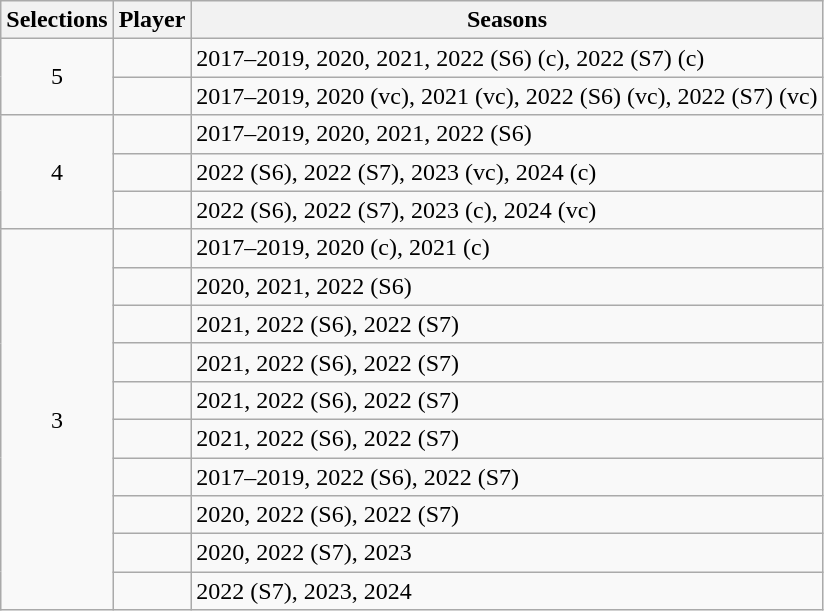<table class="wikitable sortable">
<tr>
<th>Selections</th>
<th>Player</th>
<th class="unsortable">Seasons</th>
</tr>
<tr>
<td rowspan="2" align="center">5</td>
<td></td>
<td>2017–2019, 2020, 2021, 2022 (S6) (c), 2022 (S7) (c)</td>
</tr>
<tr>
<td></td>
<td>2017–2019, 2020 (vc), 2021 (vc), 2022 (S6) (vc), 2022 (S7) (vc)</td>
</tr>
<tr>
<td rowspan="3" align="center">4</td>
<td></td>
<td>2017–2019, 2020, 2021, 2022 (S6)</td>
</tr>
<tr>
<td></td>
<td>2022 (S6), 2022 (S7), 2023 (vc), 2024 (c)</td>
</tr>
<tr>
<td></td>
<td>2022 (S6), 2022 (S7), 2023 (c), 2024 (vc)</td>
</tr>
<tr>
<td rowspan="10" align="center">3</td>
<td></td>
<td>2017–2019, 2020 (c), 2021 (c)</td>
</tr>
<tr>
<td></td>
<td>2020, 2021, 2022 (S6)</td>
</tr>
<tr>
<td></td>
<td>2021, 2022 (S6), 2022 (S7)</td>
</tr>
<tr>
<td></td>
<td>2021, 2022 (S6), 2022 (S7)</td>
</tr>
<tr>
<td></td>
<td>2021, 2022 (S6), 2022 (S7)</td>
</tr>
<tr>
<td></td>
<td>2021, 2022 (S6), 2022 (S7)</td>
</tr>
<tr>
<td></td>
<td>2017–2019, 2022 (S6), 2022 (S7)</td>
</tr>
<tr>
<td></td>
<td>2020, 2022 (S6), 2022 (S7)</td>
</tr>
<tr>
<td></td>
<td>2020, 2022 (S7), 2023</td>
</tr>
<tr>
<td></td>
<td>2022 (S7), 2023, 2024</td>
</tr>
</table>
